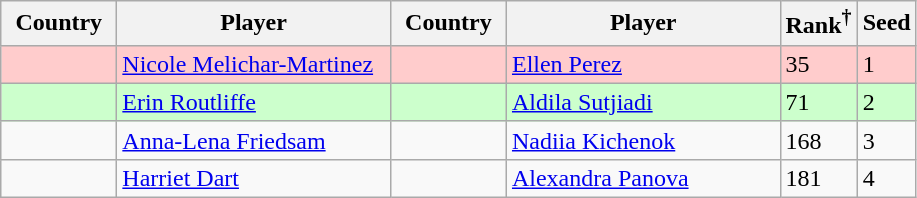<table class="sortable wikitable">
<tr>
<th width="70">Country</th>
<th width="175">Player</th>
<th width="70">Country</th>
<th width="175">Player</th>
<th>Rank<sup>†</sup></th>
<th>Seed</th>
</tr>
<tr bgcolor=#fcc>
<td></td>
<td><a href='#'>Nicole Melichar-Martinez</a></td>
<td></td>
<td><a href='#'>Ellen Perez</a></td>
<td>35</td>
<td>1</td>
</tr>
<tr bgcolor=#cfc>
<td></td>
<td><a href='#'>Erin Routliffe</a></td>
<td></td>
<td><a href='#'>Aldila Sutjiadi</a></td>
<td>71</td>
<td>2</td>
</tr>
<tr>
<td></td>
<td><a href='#'>Anna-Lena Friedsam</a></td>
<td></td>
<td><a href='#'>Nadiia Kichenok</a></td>
<td>168</td>
<td>3</td>
</tr>
<tr>
<td></td>
<td><a href='#'>Harriet Dart</a></td>
<td></td>
<td><a href='#'>Alexandra Panova</a></td>
<td>181</td>
<td>4</td>
</tr>
</table>
